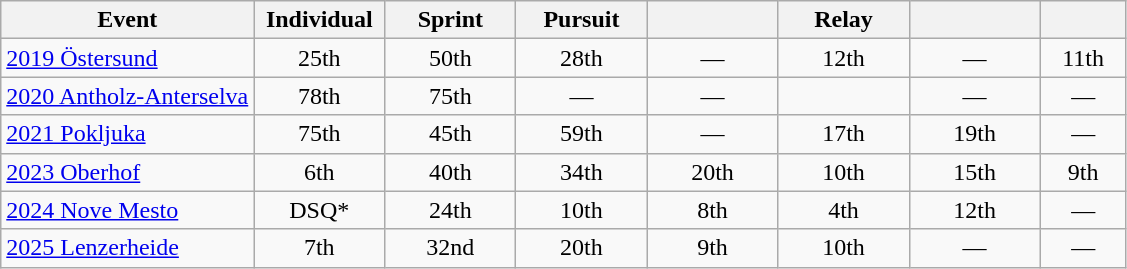<table class="wikitable" style="text-align: center;">
<tr ">
<th>Event</th>
<th style="width:80px;">Individual</th>
<th style="width:80px;">Sprint</th>
<th style="width:80px;">Pursuit</th>
<th style="width:80px;"></th>
<th style="width:80px;">Relay</th>
<th style="width:80px;"></th>
<th style="width:50px;"></th>
</tr>
<tr>
<td align=left> <a href='#'>2019 Östersund</a></td>
<td>25th</td>
<td>50th</td>
<td>28th</td>
<td>—</td>
<td>12th</td>
<td>—</td>
<td>11th</td>
</tr>
<tr>
<td align=left> <a href='#'>2020 Antholz-Anterselva</a></td>
<td>78th</td>
<td>75th</td>
<td>—</td>
<td>—</td>
<td></td>
<td>—</td>
<td>—</td>
</tr>
<tr>
<td align=left> <a href='#'>2021 Pokljuka</a></td>
<td>75th</td>
<td>45th</td>
<td>59th</td>
<td>—</td>
<td>17th</td>
<td>19th</td>
<td>—</td>
</tr>
<tr>
<td align=left> <a href='#'>2023 Oberhof</a></td>
<td>6th</td>
<td>40th</td>
<td>34th</td>
<td>20th</td>
<td>10th</td>
<td>15th</td>
<td>9th</td>
</tr>
<tr>
<td align=left> <a href='#'>2024 Nove Mesto</a></td>
<td>DSQ*</td>
<td>24th</td>
<td>10th</td>
<td>8th</td>
<td>4th</td>
<td>12th</td>
<td>—</td>
</tr>
<tr>
<td align=left> <a href='#'>2025 Lenzerheide</a></td>
<td>7th</td>
<td>32nd</td>
<td>20th</td>
<td>9th</td>
<td>10th</td>
<td>—</td>
<td>—</td>
</tr>
</table>
